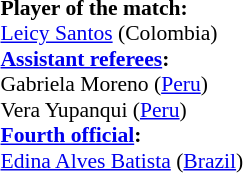<table width=100% style="font-size:90%">
<tr>
<td><br><strong>Player of the match:</strong>
<br><a href='#'>Leicy Santos</a> (Colombia)<br><strong><a href='#'>Assistant referees</a>:</strong>
<br>Gabriela Moreno (<a href='#'>Peru</a>)
<br>Vera Yupanqui (<a href='#'>Peru</a>)
<br><strong><a href='#'>Fourth official</a>:</strong>
<br><a href='#'>Edina Alves Batista</a> (<a href='#'>Brazil</a>)</td>
</tr>
</table>
